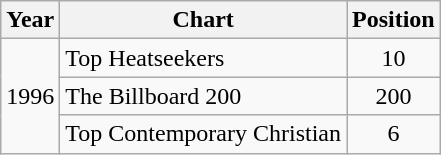<table class="wikitable">
<tr>
<th>Year</th>
<th>Chart</th>
<th>Position</th>
</tr>
<tr>
<td rowspan="3">1996</td>
<td>Top Heatseekers</td>
<td style="text-align:center;">10</td>
</tr>
<tr>
<td>The Billboard 200</td>
<td style="text-align:center;">200</td>
</tr>
<tr>
<td>Top Contemporary Christian</td>
<td style="text-align:center;">6</td>
</tr>
</table>
